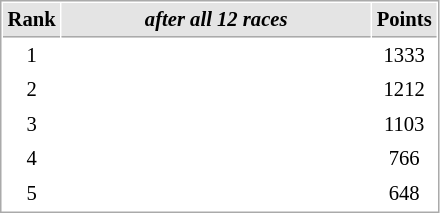<table cellspacing="1" cellpadding="3" style="border:1px solid #aaa; font-size:86%;">
<tr style="background:#e4e4e4;">
<th style="border-bottom:1px solid #aaa; width:10px;">Rank</th>
<th style="border-bottom:1px solid #aaa; width:200px;"><em>after all 12 races</em></th>
<th style="border-bottom:1px solid #aaa; width:20px;">Points</th>
</tr>
<tr>
<td align=center>1</td>
<td><strong></strong></td>
<td align=center>1333</td>
</tr>
<tr>
<td align=center>2</td>
<td></td>
<td align=center>1212</td>
</tr>
<tr>
<td align=center>3</td>
<td></td>
<td align=center>1103</td>
</tr>
<tr>
<td align=center>4</td>
<td></td>
<td align=center>766</td>
</tr>
<tr>
<td align=center>5</td>
<td></td>
<td align=center>648</td>
</tr>
</table>
